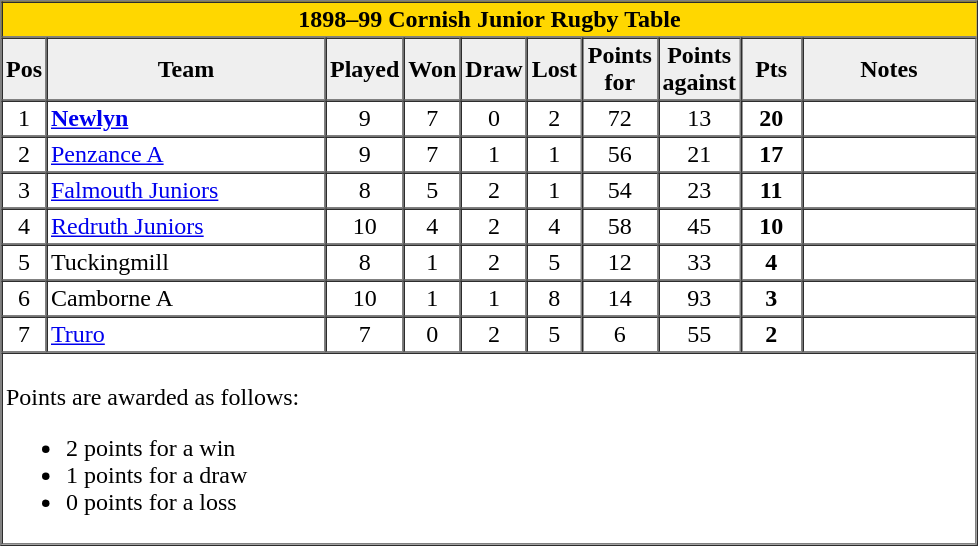<table border="1" cellpadding="2" cellspacing="0">
<tr bgcolor="gold">
<th colspan=13 style="border-right:0px;";>1898–99 Cornish Junior Rugby Table</th>
</tr>
<tr bgcolor="#efefef">
<th width="20">Pos</th>
<th width="180">Team</th>
<th width="25">Played</th>
<th width="25">Won</th>
<th width="25">Draw</th>
<th width="25">Lost</th>
<th width="45">Points for</th>
<th width="45">Points against</th>
<th width="35">Pts</th>
<th width="110">Notes</th>
</tr>
<tr align=center>
<td>1</td>
<td align=left><strong><a href='#'>Newlyn</a></strong></td>
<td>9</td>
<td>7</td>
<td>0</td>
<td>2</td>
<td>72</td>
<td>13</td>
<td><strong>20</strong></td>
<td align=left></td>
</tr>
<tr align=center>
<td>2</td>
<td align=left><a href='#'>Penzance A</a></td>
<td>9</td>
<td>7</td>
<td>1</td>
<td>1</td>
<td>56</td>
<td>21</td>
<td><strong>17</strong></td>
<td></td>
</tr>
<tr align=center>
<td>3</td>
<td align=left><a href='#'>Falmouth Juniors</a></td>
<td>8</td>
<td>5</td>
<td>2</td>
<td>1</td>
<td>54</td>
<td>23</td>
<td><strong>11</strong></td>
<td></td>
</tr>
<tr align=center>
<td>4</td>
<td align=left><a href='#'>Redruth Juniors</a></td>
<td>10</td>
<td>4</td>
<td>2</td>
<td>4</td>
<td>58</td>
<td>45</td>
<td><strong>10</strong></td>
<td></td>
</tr>
<tr align=center>
<td>5</td>
<td align=left>Tuckingmill</td>
<td>8</td>
<td>1</td>
<td>2</td>
<td>5</td>
<td>12</td>
<td>33</td>
<td><strong>4</strong></td>
<td></td>
</tr>
<tr align=center>
<td>6</td>
<td align=left>Camborne A</td>
<td>10</td>
<td>1</td>
<td>1</td>
<td>8</td>
<td>14</td>
<td>93</td>
<td><strong>3</strong></td>
<td></td>
</tr>
<tr align=center>
<td>7</td>
<td align=left><a href='#'>Truro</a></td>
<td>7</td>
<td>0</td>
<td>2</td>
<td>5</td>
<td>6</td>
<td>55</td>
<td><strong>2</strong></td>
<td align=left></td>
</tr>
<tr>
</tr>
<tr bgcolor=#ffffff>
<td colspan="13"><br>Points are awarded as follows:<ul><li>2 points for a win</li><li>1 points for a draw</li><li>0 points for a loss</li></ul></td>
</tr>
</table>
